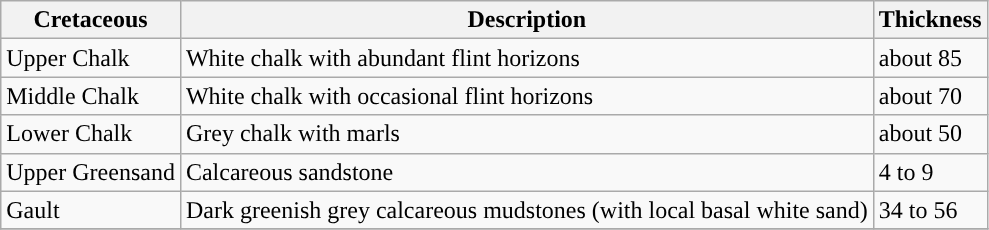<table class="wikitable sortable">
<tr>
<th>Cretaceous</th>
<th>Description</th>
<th>Thickness</th>
</tr>
<tr>
<td>Upper Chalk</td>
<td>White chalk with abundant flint horizons</td>
<td>about 85</td>
</tr>
<tr>
<td>Middle Chalk</td>
<td>White chalk with occasional flint horizons</td>
<td>about 70</td>
</tr>
<tr>
<td>Lower Chalk</td>
<td>Grey chalk with marls</td>
<td>about 50</td>
</tr>
<tr>
<td>Upper Greensand</td>
<td>Calcareous sandstone</td>
<td>4 to 9</td>
</tr>
<tr>
<td>Gault</td>
<td>Dark greenish grey calcareous mudstones (with local basal white sand)</td>
<td>34 to 56</td>
</tr>
<tr>
</tr>
</table>
